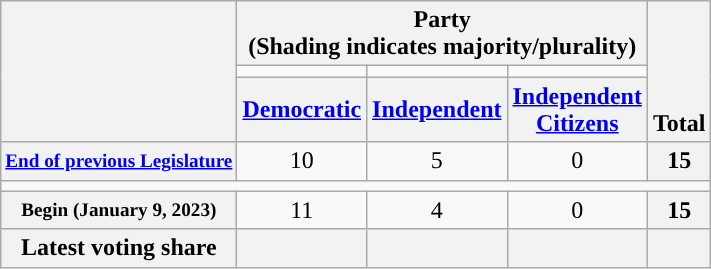<table class=wikitable style="text-align:center">
<tr style="vertical-align:bottom;">
<th rowspan=3></th>
<th colspan=3>Party <div>(Shading indicates majority/plurality)</div></th>
<th rowspan=3>Total</th>
</tr>
<tr style="height:5px">
<td style="background-color:"></td>
<td style="background-color:"></td>
<td style="background-color:"></td>
</tr>
<tr>
<th><a href='#'>Democratic</a></th>
<th><a href='#'>Independent</a></th>
<th><a href='#'>Independent<br>Citizens</a></th>
</tr>
<tr>
<th nowrap style="font-size:80%"><a href='#'>End of previous Legislature</a></th>
<td>10</td>
<td>5</td>
<td>0</td>
<th>15</th>
</tr>
<tr>
<td colspan=5></td>
</tr>
<tr>
<th nowrap style="font-size:80%">Begin (January 9, 2023)</th>
<td>11</td>
<td>4</td>
<td>0</td>
<th>15</th>
</tr>
<tr>
<th>Latest voting share</th>
<th></th>
<th></th>
<th></th>
<th></th>
</tr>
</table>
